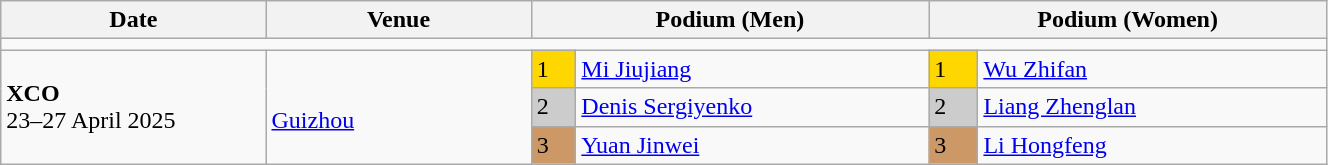<table class="wikitable" width=70%>
<tr>
<th>Date</th>
<th width=20%>Venue</th>
<th colspan=2 width=30%>Podium (Men)</th>
<th colspan=2 width=30%>Podium (Women)</th>
</tr>
<tr>
<td colspan=6></td>
</tr>
<tr>
<td rowspan=3><strong>XCO</strong> <br> 23–27 April 2025</td>
<td rowspan=3><br><a href='#'>Guizhou</a></td>
<td bgcolor=FFD700>1</td>
<td> <a href='#'>Mi Jiujiang</a></td>
<td bgcolor=FFD700>1</td>
<td> <a href='#'>Wu Zhifan</a></td>
</tr>
<tr>
<td bgcolor=CCCCCC>2</td>
<td> <a href='#'>Denis Sergiyenko</a></td>
<td bgcolor=CCCCCC>2</td>
<td> <a href='#'>Liang Zhenglan</a></td>
</tr>
<tr>
<td bgcolor=CC9966>3</td>
<td> <a href='#'>Yuan Jinwei</a></td>
<td bgcolor=CC9966>3</td>
<td> <a href='#'>Li Hongfeng</a></td>
</tr>
</table>
